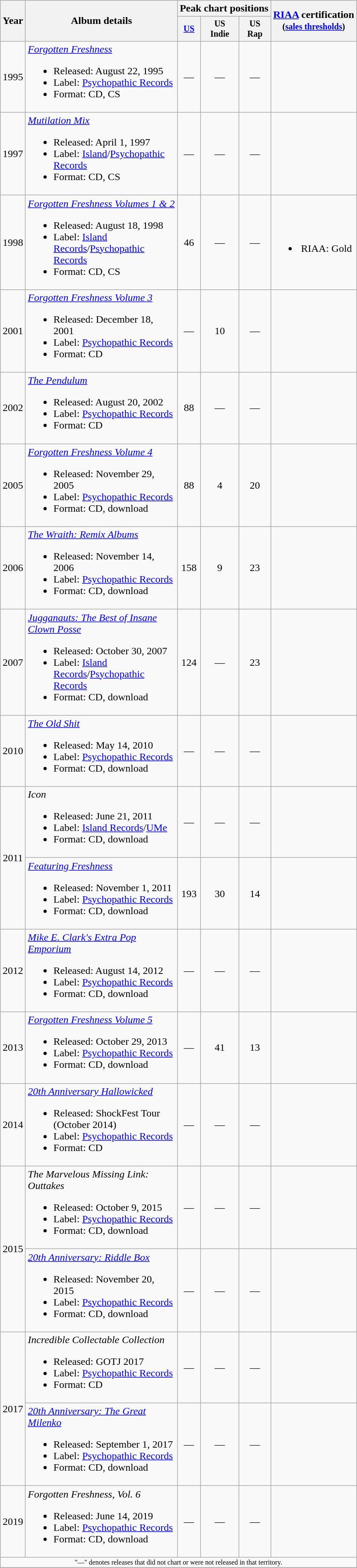<table class="wikitable" style="text-align:center;">
<tr>
<th rowspan="2">Year</th>
<th rowspan="2" width="230">Album details</th>
<th colspan="3">Peak chart positions</th>
<th rowspan="2"><a href='#'>RIAA</a> certification<br><small>(<a href='#'>sales thresholds</a>)</small></th>
</tr>
<tr style="font-size:smaller;">
<th width="30"><a href='#'>US</a><br></th>
<th>US<br> Indie<br></th>
<th>US<br> Rap<br></th>
</tr>
<tr>
<td>1995</td>
<td style="text-align:left"><em><a href='#'>Forgotten Freshness</a></em><br><ul><li>Released: August 22, 1995</li><li>Label: <a href='#'>Psychopathic Records</a></li><li>Format: CD, CS</li></ul></td>
<td>—</td>
<td>—</td>
<td>—</td>
<td style="text-align:left"></td>
</tr>
<tr>
<td>1997</td>
<td style="text-align:left"><em><a href='#'>Mutilation Mix</a></em><br><ul><li>Released: April 1, 1997</li><li>Label: <a href='#'>Island</a>/<a href='#'>Psychopathic Records</a></li><li>Format: CD, CS</li></ul></td>
<td>—</td>
<td>—</td>
<td>—</td>
<td style="text-align:left"></td>
</tr>
<tr>
<td>1998</td>
<td style="text-align:left"><em><a href='#'>Forgotten Freshness Volumes 1 & 2</a></em><br><ul><li>Released: August 18, 1998</li><li>Label: <a href='#'>Island Records</a>/<a href='#'>Psychopathic Records</a></li><li>Format: CD, CS</li></ul></td>
<td>46</td>
<td>—</td>
<td>—</td>
<td><br><ul><li>RIAA: Gold</li></ul></td>
</tr>
<tr>
<td>2001</td>
<td style="text-align:left"><em><a href='#'>Forgotten Freshness Volume 3</a></em><br><ul><li>Released: December 18, 2001</li><li>Label: <a href='#'>Psychopathic Records</a></li><li>Format: CD</li></ul></td>
<td>—</td>
<td>10</td>
<td>—</td>
<td style="text-align:left"></td>
</tr>
<tr>
<td>2002</td>
<td style="text-align:left"><em><a href='#'>The Pendulum</a></em><br><ul><li>Released: August 20, 2002</li><li>Label: <a href='#'>Psychopathic Records</a></li><li>Format: CD</li></ul></td>
<td>88</td>
<td>—</td>
<td>—</td>
<td style="text-align:left"></td>
</tr>
<tr>
<td>2005</td>
<td style="text-align:left"><em><a href='#'>Forgotten Freshness Volume 4</a></em><br><ul><li>Released: November 29, 2005</li><li>Label: <a href='#'>Psychopathic Records</a></li><li>Format: CD, download</li></ul></td>
<td>88</td>
<td>4</td>
<td>20</td>
<td style="text-align:left"></td>
</tr>
<tr>
<td>2006</td>
<td style="text-align:left"><em><a href='#'>The Wraith: Remix Albums</a></em><br><ul><li>Released: November 14, 2006</li><li>Label: <a href='#'>Psychopathic Records</a></li><li>Format: CD, download</li></ul></td>
<td>158</td>
<td>9</td>
<td>23</td>
<td style="text-align:left"></td>
</tr>
<tr>
<td>2007</td>
<td style="text-align:left"><em><a href='#'>Jugganauts: The Best of Insane Clown Posse</a></em><br><ul><li>Released: October 30, 2007</li><li>Label: <a href='#'>Island Records</a>/<a href='#'>Psychopathic Records</a></li><li>Format: CD, download</li></ul></td>
<td>124</td>
<td>—</td>
<td>23</td>
<td style="text-align:left"></td>
</tr>
<tr>
<td>2010</td>
<td style="text-align:left"><em><a href='#'>The Old Shit</a></em><br><ul><li>Released: May 14, 2010</li><li>Label: <a href='#'>Psychopathic Records</a></li><li>Format: CD, download</li></ul></td>
<td>—</td>
<td>—</td>
<td>—</td>
<td style="text-align:left"></td>
</tr>
<tr>
<td rowspan="2">2011</td>
<td style="text-align:left"><em>Icon</em><br><ul><li>Released: June 21, 2011</li><li>Label: <a href='#'>Island Records</a>/<a href='#'>UMe</a></li><li>Format: CD, download</li></ul></td>
<td>—</td>
<td>—</td>
<td>—</td>
<td style="text-align:left"></td>
</tr>
<tr>
<td style="text-align:left"><em><a href='#'>Featuring Freshness</a></em><br><ul><li>Released: November 1, 2011</li><li>Label: <a href='#'>Psychopathic Records</a></li><li>Format: CD, download</li></ul></td>
<td>193</td>
<td>30</td>
<td>14</td>
<td style="text-align:left"></td>
</tr>
<tr>
<td>2012</td>
<td style="text-align:left"><em><a href='#'>Mike E. Clark's Extra Pop Emporium</a></em><br><ul><li>Released: August 14, 2012</li><li>Label: <a href='#'>Psychopathic Records</a></li><li>Format: CD, download</li></ul></td>
<td>—</td>
<td>—</td>
<td>—</td>
<td style="text-align:left"></td>
</tr>
<tr>
<td>2013</td>
<td style="text-align:left"><em><a href='#'>Forgotten Freshness Volume 5</a></em><br><ul><li>Released: October 29, 2013</li><li>Label: <a href='#'>Psychopathic Records</a></li><li>Format: CD, download</li></ul></td>
<td>—</td>
<td>41</td>
<td>13</td>
<td style="text-align:left"></td>
</tr>
<tr>
<td>2014</td>
<td style="text-align:left"><em><a href='#'>20th Anniversary Hallowicked</a></em><br><ul><li>Released: ShockFest Tour (October 2014)</li><li>Label: <a href='#'>Psychopathic Records</a></li><li>Format: CD</li></ul></td>
<td>—</td>
<td>—</td>
<td>—</td>
<td style="text-align:left"></td>
</tr>
<tr>
<td rowspan="2">2015</td>
<td style="text-align:left"><em>The Marvelous Missing Link: Outtakes</em><br><ul><li>Released: October 9, 2015</li><li>Label: <a href='#'>Psychopathic Records</a></li><li>Format: CD, download</li></ul></td>
<td>—</td>
<td>—</td>
<td>—</td>
<td></td>
</tr>
<tr>
<td style="text-align:left"><em><a href='#'>20th Anniversary: Riddle Box</a></em><br><ul><li>Released: November 20, 2015</li><li>Label: <a href='#'>Psychopathic Records</a></li><li>Format: CD, download</li></ul></td>
<td>—</td>
<td>—</td>
<td>—</td>
<td></td>
</tr>
<tr>
<td rowspan="2">2017</td>
<td style="text-align:left"><em>Incredible Collectable Collection</em><br><ul><li>Released: GOTJ 2017</li><li>Label: <a href='#'>Psychopathic Records</a></li><li>Format: CD</li></ul></td>
<td>—</td>
<td>—</td>
<td>—</td>
<td></td>
</tr>
<tr>
<td style="text-align:left"><em><a href='#'>20th Anniversary: The Great Milenko</a></em><br><ul><li>Released: September 1, 2017</li><li>Label: <a href='#'>Psychopathic Records</a></li><li>Format: CD, download</li></ul></td>
<td>—</td>
<td>—</td>
<td>—</td>
<td></td>
</tr>
<tr>
<td>2019</td>
<td style="text-align:left"><em>Forgotten Freshness, Vol. 6</em><br><ul><li>Released: June 14, 2019</li><li>Label: <a href='#'>Psychopathic Records</a></li><li>Format: CD, download</li></ul></td>
<td>—</td>
<td>—</td>
<td>—</td>
<td></td>
</tr>
<tr>
<td colspan="15" style="font-size: 8pt">"—" denotes releases that did not chart or were not released in that territory.</td>
</tr>
<tr>
</tr>
</table>
